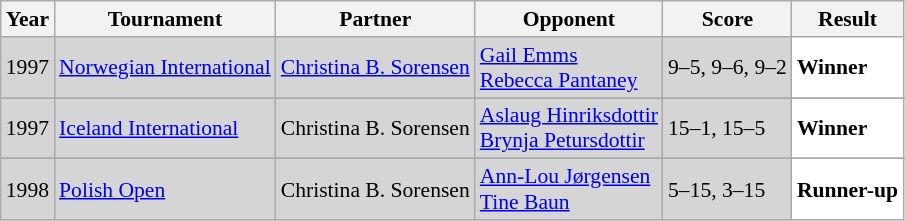<table class="sortable wikitable" style="font-size: 90%;">
<tr>
<th>Year</th>
<th>Tournament</th>
<th>Partner</th>
<th>Opponent</th>
<th>Score</th>
<th>Result</th>
</tr>
<tr style="background:#D5D5D5">
<td align="center">1997</td>
<td align="left"><a href='#'>Norwegian International</a></td>
<td align="left"> <a href='#'>Christina B. Sorensen</a></td>
<td align="left"> <a href='#'>Gail Emms</a><br>  <a href='#'>Rebecca Pantaney</a></td>
<td align="left">9–5, 9–6, 9–2</td>
<td style="text-align:left; background:white"> <strong>Winner</strong></td>
</tr>
<tr>
</tr>
<tr style="background:#D5D5D5">
<td align="center">1997</td>
<td align="left"><a href='#'>Iceland International</a></td>
<td align="left"> Christina B. Sorensen</td>
<td align="left"> <a href='#'>Aslaug Hinriksdottir</a><br>  <a href='#'>Brynja Petursdottir</a></td>
<td align="left">15–1, 15–5</td>
<td style="text-align:left; background:white"> <strong>Winner</strong></td>
</tr>
<tr>
</tr>
<tr style="background:#D5D5D5">
<td align="center">1998</td>
<td align="left"><a href='#'>Polish Open</a></td>
<td align="left"> Christina B. Sorensen</td>
<td align="left"> <a href='#'>Ann-Lou Jørgensen</a> <br>  <a href='#'>Tine Baun</a></td>
<td align="left">5–15, 3–15</td>
<td style="text-align:left; background:white"> <strong>Runner-up</strong></td>
</tr>
</table>
